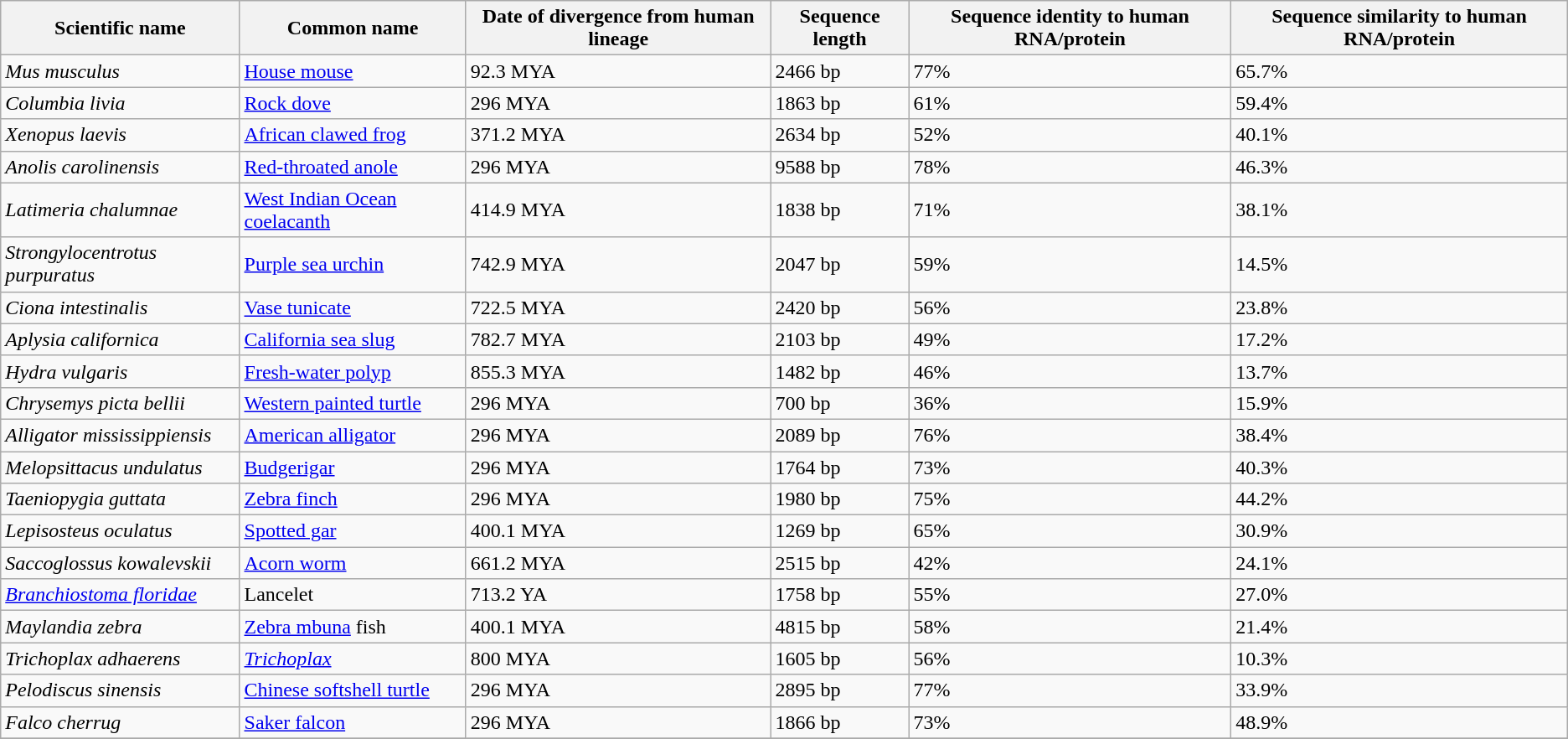<table class="wikitable">
<tr>
<th>Scientific name</th>
<th>Common name</th>
<th>Date of divergence from human lineage</th>
<th>Sequence length</th>
<th>Sequence identity to human RNA/protein</th>
<th>Sequence similarity to human RNA/protein</th>
</tr>
<tr>
<td><em>Mus musculus</em></td>
<td><a href='#'>House mouse</a></td>
<td>92.3 MYA</td>
<td>2466 bp</td>
<td>77%</td>
<td>65.7%</td>
</tr>
<tr>
<td><em>Columbia livia</em></td>
<td><a href='#'>Rock dove</a></td>
<td>296 MYA</td>
<td>1863 bp</td>
<td>61%</td>
<td>59.4%</td>
</tr>
<tr>
<td><em>Xenopus laevis</em></td>
<td><a href='#'>African clawed frog</a></td>
<td>371.2 MYA</td>
<td>2634 bp</td>
<td>52%</td>
<td>40.1%</td>
</tr>
<tr>
<td><em>Anolis carolinensis</em></td>
<td><a href='#'>Red-throated anole</a></td>
<td>296 MYA</td>
<td>9588 bp</td>
<td>78%</td>
<td>46.3%</td>
</tr>
<tr>
<td><em>Latimeria chalumnae</em></td>
<td><a href='#'>West Indian Ocean coelacanth</a></td>
<td>414.9 MYA</td>
<td>1838 bp</td>
<td>71%</td>
<td>38.1%</td>
</tr>
<tr>
<td><em>Strongylocentrotus purpuratus</em></td>
<td><a href='#'>Purple sea urchin</a></td>
<td>742.9 MYA</td>
<td>2047 bp</td>
<td>59%</td>
<td>14.5%</td>
</tr>
<tr>
<td><em>Ciona intestinalis</em></td>
<td><a href='#'>Vase tunicate</a></td>
<td>722.5 MYA</td>
<td>2420 bp</td>
<td>56%</td>
<td>23.8%</td>
</tr>
<tr>
<td><em>Aplysia californica</em></td>
<td><a href='#'>California sea slug</a></td>
<td>782.7 MYA</td>
<td>2103 bp</td>
<td>49%</td>
<td>17.2%</td>
</tr>
<tr>
<td><em>Hydra vulgaris</em></td>
<td><a href='#'>Fresh-water polyp</a></td>
<td>855.3 MYA</td>
<td>1482 bp</td>
<td>46%</td>
<td>13.7%</td>
</tr>
<tr>
<td><em>Chrysemys picta bellii</em></td>
<td><a href='#'>Western painted turtle</a></td>
<td>296 MYA</td>
<td>700 bp</td>
<td>36%</td>
<td>15.9%</td>
</tr>
<tr>
<td><em>Alligator mississippiensis</em></td>
<td><a href='#'>American alligator</a></td>
<td>296 MYA</td>
<td>2089 bp</td>
<td>76%</td>
<td>38.4%</td>
</tr>
<tr>
<td><em>Melopsittacus undulatus</em></td>
<td><a href='#'>Budgerigar</a></td>
<td>296 MYA</td>
<td>1764 bp</td>
<td>73%</td>
<td>40.3%</td>
</tr>
<tr>
<td><em>Taeniopygia guttata</em></td>
<td><a href='#'>Zebra finch</a></td>
<td>296 MYA</td>
<td>1980 bp</td>
<td>75%</td>
<td>44.2%</td>
</tr>
<tr>
<td><em>Lepisosteus oculatus</em></td>
<td><a href='#'>Spotted gar</a></td>
<td>400.1 MYA</td>
<td>1269 bp</td>
<td>65%</td>
<td>30.9%</td>
</tr>
<tr>
<td><em>Saccoglossus kowalevskii</em></td>
<td><a href='#'>Acorn worm</a></td>
<td>661.2 MYA</td>
<td>2515 bp</td>
<td>42%</td>
<td>24.1%</td>
</tr>
<tr>
<td><em><a href='#'>Branchiostoma floridae</a></em></td>
<td>Lancelet</td>
<td>713.2 YA</td>
<td>1758 bp</td>
<td>55%</td>
<td>27.0%</td>
</tr>
<tr>
<td><em>Maylandia zebra</em></td>
<td><a href='#'>Zebra mbuna</a> fish</td>
<td>400.1 MYA</td>
<td>4815 bp</td>
<td>58%</td>
<td>21.4%</td>
</tr>
<tr>
<td><em>Trichoplax adhaerens</em></td>
<td><em><a href='#'>Trichoplax</a></em></td>
<td>800 MYA</td>
<td>1605 bp</td>
<td>56%</td>
<td>10.3%</td>
</tr>
<tr>
<td><em>Pelodiscus sinensis</em></td>
<td><a href='#'>Chinese softshell turtle</a></td>
<td>296 MYA</td>
<td>2895 bp</td>
<td>77%</td>
<td>33.9%</td>
</tr>
<tr>
<td><em>Falco cherrug</em></td>
<td><a href='#'>Saker falcon</a></td>
<td>296 MYA</td>
<td>1866 bp</td>
<td>73%</td>
<td>48.9%</td>
</tr>
<tr>
</tr>
</table>
